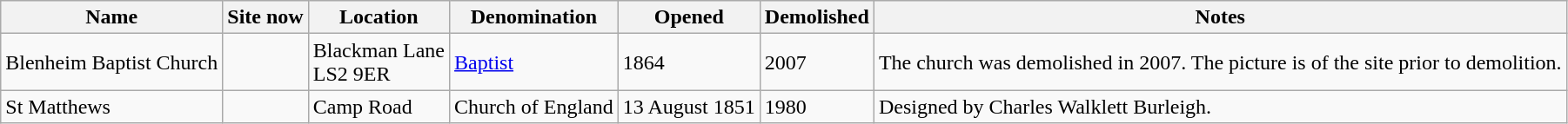<table class="wikitable sortable">
<tr>
<th>Name</th>
<th class="unsortable">Site now</th>
<th>Location</th>
<th>Denomination</th>
<th>Opened</th>
<th>Demolished</th>
<th class="unsortable">Notes</th>
</tr>
<tr>
<td>Blenheim Baptist Church</td>
<td></td>
<td>Blackman Lane<br>LS2 9ER</td>
<td><a href='#'>Baptist</a></td>
<td>1864 </td>
<td>2007</td>
<td>The church was demolished in 2007. The picture is of the site prior to demolition.</td>
</tr>
<tr>
<td>St Matthews</td>
<td></td>
<td>Camp Road</td>
<td>Church of England</td>
<td>13 August 1851</td>
<td>1980</td>
<td>Designed by Charles Walklett Burleigh.</td>
</tr>
</table>
